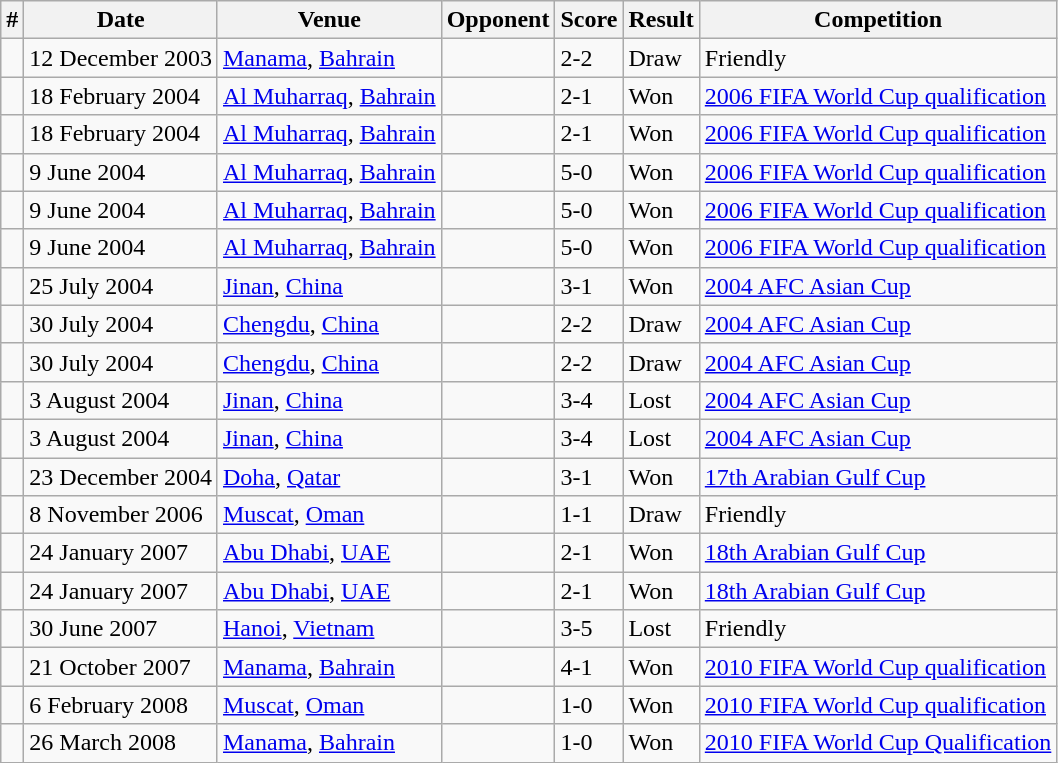<table class="wikitable">
<tr>
<th>#</th>
<th>Date</th>
<th>Venue</th>
<th>Opponent</th>
<th>Score</th>
<th>Result</th>
<th>Competition</th>
</tr>
<tr>
<td></td>
<td>12 December 2003</td>
<td><a href='#'>Manama</a>, <a href='#'>Bahrain</a></td>
<td></td>
<td>2-2</td>
<td>Draw</td>
<td>Friendly</td>
</tr>
<tr>
<td></td>
<td>18 February 2004</td>
<td><a href='#'>Al Muharraq</a>, <a href='#'>Bahrain</a></td>
<td></td>
<td>2-1</td>
<td>Won</td>
<td><a href='#'>2006 FIFA World Cup qualification</a></td>
</tr>
<tr>
<td></td>
<td>18 February 2004</td>
<td><a href='#'>Al Muharraq</a>, <a href='#'>Bahrain</a></td>
<td></td>
<td>2-1</td>
<td>Won</td>
<td><a href='#'>2006 FIFA World Cup qualification</a></td>
</tr>
<tr>
<td></td>
<td>9 June 2004</td>
<td><a href='#'>Al Muharraq</a>, <a href='#'>Bahrain</a></td>
<td></td>
<td>5-0</td>
<td>Won</td>
<td><a href='#'>2006 FIFA World Cup qualification</a></td>
</tr>
<tr>
<td></td>
<td>9 June 2004</td>
<td><a href='#'>Al Muharraq</a>, <a href='#'>Bahrain</a></td>
<td></td>
<td>5-0</td>
<td>Won</td>
<td><a href='#'>2006 FIFA World Cup qualification</a></td>
</tr>
<tr>
<td></td>
<td>9 June 2004</td>
<td><a href='#'>Al Muharraq</a>, <a href='#'>Bahrain</a></td>
<td></td>
<td>5-0</td>
<td>Won</td>
<td><a href='#'>2006 FIFA World Cup qualification</a></td>
</tr>
<tr>
<td></td>
<td>25 July 2004</td>
<td><a href='#'>Jinan</a>, <a href='#'>China</a></td>
<td></td>
<td>3-1</td>
<td>Won</td>
<td><a href='#'>2004 AFC Asian Cup</a></td>
</tr>
<tr>
<td></td>
<td>30 July 2004</td>
<td><a href='#'>Chengdu</a>, <a href='#'>China</a></td>
<td></td>
<td>2-2</td>
<td>Draw</td>
<td><a href='#'>2004 AFC Asian Cup</a></td>
</tr>
<tr>
<td></td>
<td>30 July 2004</td>
<td><a href='#'>Chengdu</a>, <a href='#'>China</a></td>
<td></td>
<td>2-2</td>
<td>Draw</td>
<td><a href='#'>2004 AFC Asian Cup</a></td>
</tr>
<tr>
<td></td>
<td>3 August 2004</td>
<td><a href='#'>Jinan</a>, <a href='#'>China</a></td>
<td></td>
<td>3-4</td>
<td>Lost</td>
<td><a href='#'>2004 AFC Asian Cup</a></td>
</tr>
<tr>
<td></td>
<td>3 August 2004</td>
<td><a href='#'>Jinan</a>, <a href='#'>China</a></td>
<td></td>
<td>3-4</td>
<td>Lost</td>
<td><a href='#'>2004 AFC Asian Cup</a></td>
</tr>
<tr>
<td></td>
<td>23 December 2004</td>
<td><a href='#'>Doha</a>, <a href='#'>Qatar</a></td>
<td></td>
<td>3-1</td>
<td>Won</td>
<td><a href='#'>17th Arabian Gulf Cup</a></td>
</tr>
<tr>
<td></td>
<td>8 November 2006</td>
<td><a href='#'>Muscat</a>, <a href='#'>Oman</a></td>
<td></td>
<td>1-1</td>
<td>Draw</td>
<td>Friendly</td>
</tr>
<tr>
<td></td>
<td>24 January 2007</td>
<td><a href='#'>Abu Dhabi</a>, <a href='#'>UAE</a></td>
<td></td>
<td>2-1</td>
<td>Won</td>
<td><a href='#'>18th Arabian Gulf Cup</a></td>
</tr>
<tr>
<td></td>
<td>24 January 2007</td>
<td><a href='#'>Abu Dhabi</a>, <a href='#'>UAE</a></td>
<td></td>
<td>2-1</td>
<td>Won</td>
<td><a href='#'>18th Arabian Gulf Cup</a></td>
</tr>
<tr>
<td></td>
<td>30 June 2007</td>
<td><a href='#'>Hanoi</a>, <a href='#'>Vietnam</a></td>
<td></td>
<td>3-5</td>
<td>Lost</td>
<td>Friendly</td>
</tr>
<tr>
<td></td>
<td>21 October 2007</td>
<td><a href='#'>Manama</a>, <a href='#'>Bahrain</a></td>
<td></td>
<td>4-1</td>
<td>Won</td>
<td><a href='#'>2010 FIFA World Cup qualification</a></td>
</tr>
<tr>
<td></td>
<td>6 February 2008</td>
<td><a href='#'>Muscat</a>, <a href='#'>Oman</a></td>
<td></td>
<td>1-0</td>
<td>Won</td>
<td><a href='#'>2010 FIFA World Cup qualification</a></td>
</tr>
<tr>
<td></td>
<td>26 March 2008</td>
<td><a href='#'>Manama</a>, <a href='#'>Bahrain</a></td>
<td></td>
<td>1-0</td>
<td>Won</td>
<td><a href='#'>2010 FIFA World Cup Qualification</a></td>
</tr>
</table>
